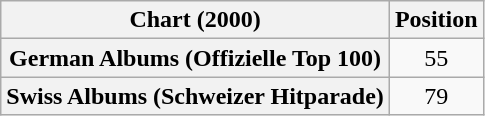<table class="wikitable sortable plainrowheaders" style="text-align:center">
<tr>
<th scope="col">Chart (2000)</th>
<th scope="col">Position</th>
</tr>
<tr>
<th scope="row">German Albums (Offizielle Top 100)</th>
<td>55</td>
</tr>
<tr>
<th scope="row">Swiss Albums (Schweizer Hitparade)</th>
<td>79</td>
</tr>
</table>
